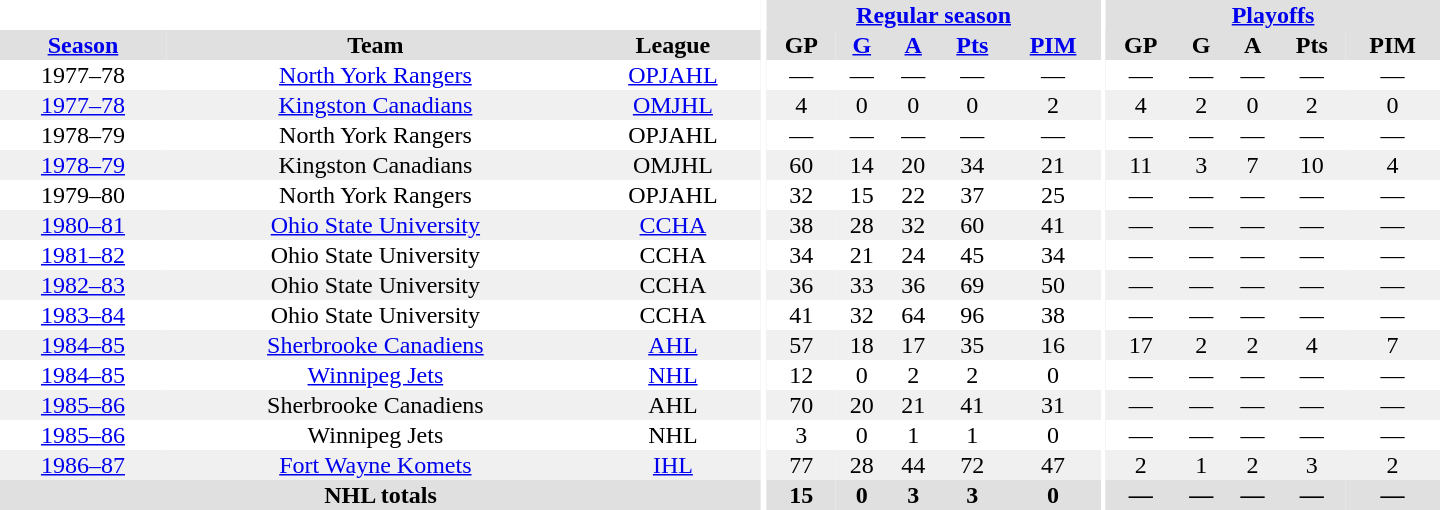<table border="0" cellpadding="1" cellspacing="0" style="text-align:center; width:60em">
<tr bgcolor="#e0e0e0">
<th colspan="3" bgcolor="#ffffff"></th>
<th rowspan="100" bgcolor="#ffffff"></th>
<th colspan="5"><a href='#'>Regular season</a></th>
<th rowspan="100" bgcolor="#ffffff"></th>
<th colspan="5"><a href='#'>Playoffs</a></th>
</tr>
<tr bgcolor="#e0e0e0">
<th><a href='#'>Season</a></th>
<th>Team</th>
<th>League</th>
<th>GP</th>
<th><a href='#'>G</a></th>
<th><a href='#'>A</a></th>
<th><a href='#'>Pts</a></th>
<th><a href='#'>PIM</a></th>
<th>GP</th>
<th>G</th>
<th>A</th>
<th>Pts</th>
<th>PIM</th>
</tr>
<tr>
<td>1977–78</td>
<td><a href='#'>North York Rangers</a></td>
<td><a href='#'>OPJAHL</a></td>
<td>—</td>
<td>—</td>
<td>—</td>
<td>—</td>
<td>—</td>
<td>—</td>
<td>—</td>
<td>—</td>
<td>—</td>
<td>—</td>
</tr>
<tr bgcolor="#f0f0f0">
<td><a href='#'>1977–78</a></td>
<td><a href='#'>Kingston Canadians</a></td>
<td><a href='#'>OMJHL</a></td>
<td>4</td>
<td>0</td>
<td>0</td>
<td>0</td>
<td>2</td>
<td>4</td>
<td>2</td>
<td>0</td>
<td>2</td>
<td>0</td>
</tr>
<tr>
<td>1978–79</td>
<td>North York Rangers</td>
<td>OPJAHL</td>
<td>—</td>
<td>—</td>
<td>—</td>
<td>—</td>
<td>—</td>
<td>—</td>
<td>—</td>
<td>—</td>
<td>—</td>
<td>—</td>
</tr>
<tr bgcolor="#f0f0f0">
<td><a href='#'>1978–79</a></td>
<td>Kingston Canadians</td>
<td>OMJHL</td>
<td>60</td>
<td>14</td>
<td>20</td>
<td>34</td>
<td>21</td>
<td>11</td>
<td>3</td>
<td>7</td>
<td>10</td>
<td>4</td>
</tr>
<tr>
<td>1979–80</td>
<td>North York Rangers</td>
<td>OPJAHL</td>
<td>32</td>
<td>15</td>
<td>22</td>
<td>37</td>
<td>25</td>
<td>—</td>
<td>—</td>
<td>—</td>
<td>—</td>
<td>—</td>
</tr>
<tr bgcolor="#f0f0f0">
<td><a href='#'>1980–81</a></td>
<td><a href='#'>Ohio State University</a></td>
<td><a href='#'>CCHA</a></td>
<td>38</td>
<td>28</td>
<td>32</td>
<td>60</td>
<td>41</td>
<td>—</td>
<td>—</td>
<td>—</td>
<td>—</td>
<td>—</td>
</tr>
<tr>
<td><a href='#'>1981–82</a></td>
<td>Ohio State University</td>
<td>CCHA</td>
<td>34</td>
<td>21</td>
<td>24</td>
<td>45</td>
<td>34</td>
<td>—</td>
<td>—</td>
<td>—</td>
<td>—</td>
<td>—</td>
</tr>
<tr bgcolor="#f0f0f0">
<td><a href='#'>1982–83</a></td>
<td>Ohio State University</td>
<td>CCHA</td>
<td>36</td>
<td>33</td>
<td>36</td>
<td>69</td>
<td>50</td>
<td>—</td>
<td>—</td>
<td>—</td>
<td>—</td>
<td>—</td>
</tr>
<tr>
<td><a href='#'>1983–84</a></td>
<td>Ohio State University</td>
<td>CCHA</td>
<td>41</td>
<td>32</td>
<td>64</td>
<td>96</td>
<td>38</td>
<td>—</td>
<td>—</td>
<td>—</td>
<td>—</td>
<td>—</td>
</tr>
<tr bgcolor="#f0f0f0">
<td><a href='#'>1984–85</a></td>
<td><a href='#'>Sherbrooke Canadiens</a></td>
<td><a href='#'>AHL</a></td>
<td>57</td>
<td>18</td>
<td>17</td>
<td>35</td>
<td>16</td>
<td>17</td>
<td>2</td>
<td>2</td>
<td>4</td>
<td>7</td>
</tr>
<tr>
<td><a href='#'>1984–85</a></td>
<td><a href='#'>Winnipeg Jets</a></td>
<td><a href='#'>NHL</a></td>
<td>12</td>
<td>0</td>
<td>2</td>
<td>2</td>
<td>0</td>
<td>—</td>
<td>—</td>
<td>—</td>
<td>—</td>
<td>—</td>
</tr>
<tr bgcolor="#f0f0f0">
<td><a href='#'>1985–86</a></td>
<td>Sherbrooke Canadiens</td>
<td>AHL</td>
<td>70</td>
<td>20</td>
<td>21</td>
<td>41</td>
<td>31</td>
<td>—</td>
<td>—</td>
<td>—</td>
<td>—</td>
<td>—</td>
</tr>
<tr>
<td><a href='#'>1985–86</a></td>
<td>Winnipeg Jets</td>
<td>NHL</td>
<td>3</td>
<td>0</td>
<td>1</td>
<td>1</td>
<td>0</td>
<td>—</td>
<td>—</td>
<td>—</td>
<td>—</td>
<td>—</td>
</tr>
<tr bgcolor="#f0f0f0">
<td><a href='#'>1986–87</a></td>
<td><a href='#'>Fort Wayne Komets</a></td>
<td><a href='#'>IHL</a></td>
<td>77</td>
<td>28</td>
<td>44</td>
<td>72</td>
<td>47</td>
<td>2</td>
<td>1</td>
<td>2</td>
<td>3</td>
<td>2</td>
</tr>
<tr bgcolor="#e0e0e0">
<th colspan="3">NHL totals</th>
<th>15</th>
<th>0</th>
<th>3</th>
<th>3</th>
<th>0</th>
<th>—</th>
<th>—</th>
<th>—</th>
<th>—</th>
<th>—</th>
</tr>
</table>
